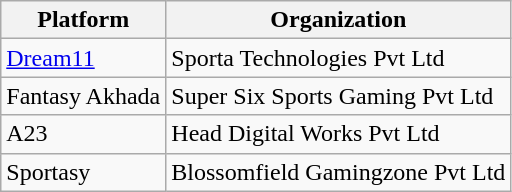<table class="wikitable">
<tr>
<th>Platform</th>
<th>Organization</th>
</tr>
<tr>
<td><a href='#'>Dream11</a></td>
<td>Sporta Technologies Pvt Ltd</td>
</tr>
<tr>
<td>Fantasy Akhada</td>
<td>Super Six Sports Gaming Pvt Ltd</td>
</tr>
<tr>
<td>A23</td>
<td>Head Digital Works Pvt Ltd</td>
</tr>
<tr>
<td>Sportasy</td>
<td>Blossomfield Gamingzone Pvt Ltd</td>
</tr>
</table>
